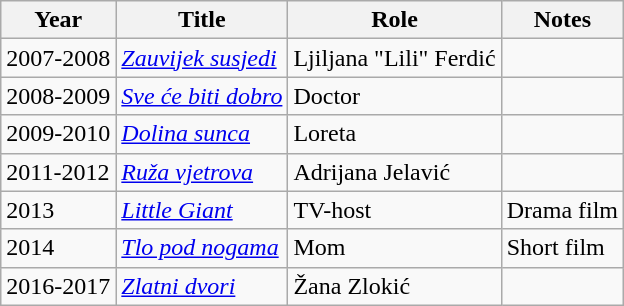<table class="wikitable sortable">
<tr>
<th>Year</th>
<th>Title</th>
<th>Role</th>
<th class="unsortable">Notes</th>
</tr>
<tr>
<td>2007-2008</td>
<td><em><a href='#'>Zauvijek susjedi</a></em></td>
<td>Ljiljana "Lili" Ferdić</td>
<td></td>
</tr>
<tr>
<td>2008-2009</td>
<td><em><a href='#'>Sve će biti dobro</a></em></td>
<td>Doctor</td>
<td></td>
</tr>
<tr>
<td>2009-2010</td>
<td><em><a href='#'>Dolina sunca</a></em></td>
<td>Loreta</td>
<td></td>
</tr>
<tr>
<td>2011-2012</td>
<td><em><a href='#'>Ruža vjetrova</a></em></td>
<td>Adrijana Jelavić</td>
<td></td>
</tr>
<tr>
<td>2013</td>
<td><em><a href='#'>Little Giant</a></em></td>
<td>TV-host</td>
<td>Drama film</td>
</tr>
<tr>
<td>2014</td>
<td><em><a href='#'>Tlo pod nogama</a></em></td>
<td>Mom</td>
<td>Short film</td>
</tr>
<tr>
<td>2016-2017</td>
<td><em><a href='#'>Zlatni dvori</a></em></td>
<td>Žana Zlokić</td>
<td></td>
</tr>
</table>
